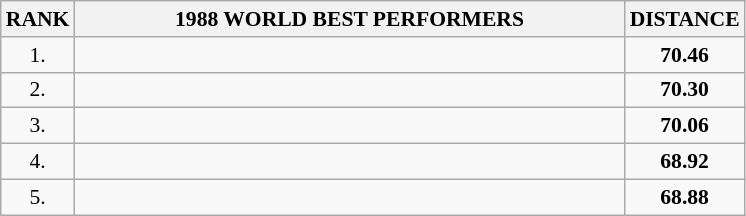<table class="wikitable" style="border-collapse: collapse; font-size: 90%;">
<tr>
<th>RANK</th>
<th align="center" style="width: 25em">1988 WORLD BEST PERFORMERS</th>
<th align="center" style="width: 5em">DISTANCE</th>
</tr>
<tr>
<td align="center">1.</td>
<td></td>
<td align="center"><strong>70.46</strong></td>
</tr>
<tr>
<td align="center">2.</td>
<td></td>
<td align="center"><strong>70.30</strong></td>
</tr>
<tr>
<td align="center">3.</td>
<td></td>
<td align="center"><strong>70.06</strong></td>
</tr>
<tr>
<td align="center">4.</td>
<td></td>
<td align="center"><strong>68.92</strong></td>
</tr>
<tr>
<td align="center">5.</td>
<td></td>
<td align="center"><strong>68.88</strong></td>
</tr>
</table>
